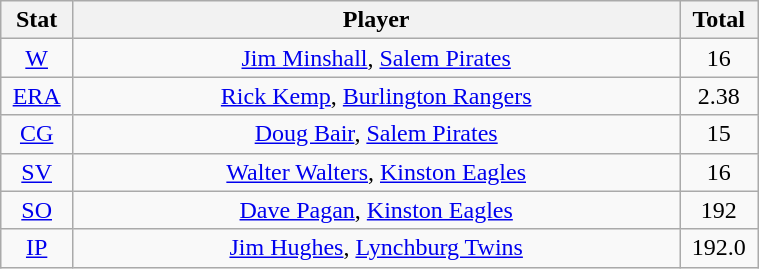<table class="wikitable" width="40%" style="text-align:center;">
<tr>
<th width="5%">Stat</th>
<th width="60%">Player</th>
<th width="5%">Total</th>
</tr>
<tr>
<td><a href='#'>W</a></td>
<td><a href='#'>Jim Minshall</a>, <a href='#'>Salem Pirates</a></td>
<td>16</td>
</tr>
<tr>
<td><a href='#'>ERA</a></td>
<td><a href='#'>Rick Kemp</a>, <a href='#'>Burlington Rangers</a></td>
<td>2.38</td>
</tr>
<tr>
<td><a href='#'>CG</a></td>
<td><a href='#'>Doug Bair</a>, <a href='#'>Salem Pirates</a></td>
<td>15</td>
</tr>
<tr>
<td><a href='#'>SV</a></td>
<td><a href='#'>Walter Walters</a>, <a href='#'>Kinston Eagles</a></td>
<td>16</td>
</tr>
<tr>
<td><a href='#'>SO</a></td>
<td><a href='#'>Dave Pagan</a>, <a href='#'>Kinston Eagles</a></td>
<td>192</td>
</tr>
<tr>
<td><a href='#'>IP</a></td>
<td><a href='#'>Jim Hughes</a>, <a href='#'>Lynchburg Twins</a></td>
<td>192.0</td>
</tr>
</table>
